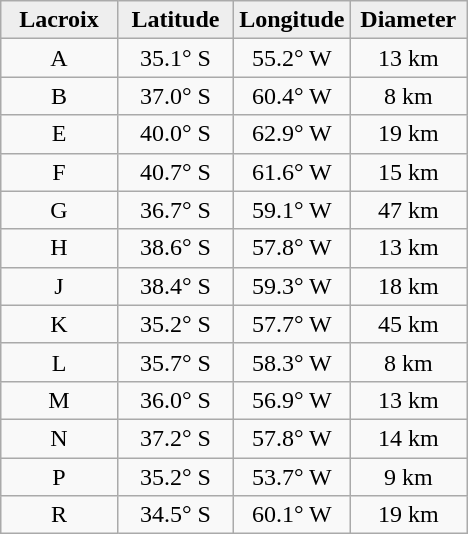<table class="wikitable">
<tr>
<th width="25%" style="background:#eeeeee;">Lacroix</th>
<th width="25%" style="background:#eeeeee;">Latitude</th>
<th width="25%" style="background:#eeeeee;">Longitude</th>
<th width="25%" style="background:#eeeeee;">Diameter</th>
</tr>
<tr>
<td align="center">A</td>
<td align="center">35.1° S</td>
<td align="center">55.2° W</td>
<td align="center">13 km</td>
</tr>
<tr>
<td align="center">B</td>
<td align="center">37.0° S</td>
<td align="center">60.4° W</td>
<td align="center">8 km</td>
</tr>
<tr>
<td align="center">E</td>
<td align="center">40.0° S</td>
<td align="center">62.9° W</td>
<td align="center">19 km</td>
</tr>
<tr>
<td align="center">F</td>
<td align="center">40.7° S</td>
<td align="center">61.6° W</td>
<td align="center">15 km</td>
</tr>
<tr>
<td align="center">G</td>
<td align="center">36.7° S</td>
<td align="center">59.1° W</td>
<td align="center">47 km</td>
</tr>
<tr>
<td align="center">H</td>
<td align="center">38.6° S</td>
<td align="center">57.8° W</td>
<td align="center">13 km</td>
</tr>
<tr>
<td align="center">J</td>
<td align="center">38.4° S</td>
<td align="center">59.3° W</td>
<td align="center">18 km</td>
</tr>
<tr>
<td align="center">K</td>
<td align="center">35.2° S</td>
<td align="center">57.7° W</td>
<td align="center">45 km</td>
</tr>
<tr>
<td align="center">L</td>
<td align="center">35.7° S</td>
<td align="center">58.3° W</td>
<td align="center">8 km</td>
</tr>
<tr>
<td align="center">M</td>
<td align="center">36.0° S</td>
<td align="center">56.9° W</td>
<td align="center">13 km</td>
</tr>
<tr>
<td align="center">N</td>
<td align="center">37.2° S</td>
<td align="center">57.8° W</td>
<td align="center">14 km</td>
</tr>
<tr>
<td align="center">P</td>
<td align="center">35.2° S</td>
<td align="center">53.7° W</td>
<td align="center">9 km</td>
</tr>
<tr>
<td align="center">R</td>
<td align="center">34.5° S</td>
<td align="center">60.1° W</td>
<td align="center">19 km</td>
</tr>
</table>
